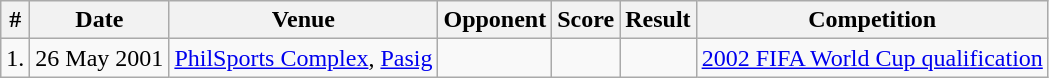<table class="wikitable">
<tr>
<th>#</th>
<th>Date</th>
<th>Venue</th>
<th>Opponent</th>
<th>Score</th>
<th>Result</th>
<th>Competition</th>
</tr>
<tr>
<td>1.</td>
<td>26 May 2001</td>
<td><a href='#'>PhilSports Complex</a>, <a href='#'>Pasig</a></td>
<td></td>
<td></td>
<td></td>
<td><a href='#'>2002 FIFA World Cup qualification</a></td>
</tr>
</table>
